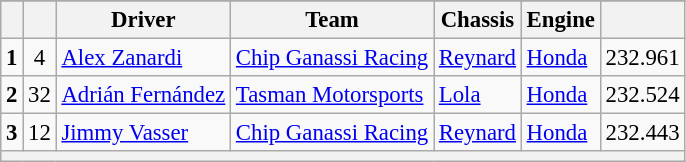<table class="wikitable" style="font-size:95%;">
<tr>
</tr>
<tr>
<th></th>
<th></th>
<th>Driver</th>
<th>Team</th>
<th>Chassis</th>
<th>Engine</th>
<th></th>
</tr>
<tr>
<td style="text-align:center;"><strong>1</strong></td>
<td style="text-align:center;">4</td>
<td> <a href='#'>Alex Zanardi</a> </td>
<td><a href='#'>Chip Ganassi Racing</a></td>
<td><a href='#'>Reynard</a></td>
<td><a href='#'>Honda</a></td>
<td>232.961</td>
</tr>
<tr>
<td style="text-align:center;"><strong>2</strong></td>
<td style="text-align:center;">32</td>
<td> <a href='#'>Adrián Fernández</a></td>
<td><a href='#'>Tasman Motorsports</a></td>
<td><a href='#'>Lola</a></td>
<td><a href='#'>Honda</a></td>
<td>232.524</td>
</tr>
<tr>
<td style="text-align:center;"><strong>3</strong></td>
<td style="text-align:center;">12</td>
<td> <a href='#'>Jimmy Vasser</a></td>
<td><a href='#'>Chip Ganassi Racing</a></td>
<td><a href='#'>Reynard</a></td>
<td><a href='#'>Honda</a></td>
<td>232.443</td>
</tr>
<tr>
<th colspan=7></th>
</tr>
</table>
